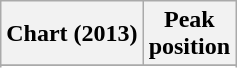<table class="wikitable sortable plainrowheaders">
<tr>
<th scope="col">Chart (2013)</th>
<th scope="col">Peak<br>position</th>
</tr>
<tr>
</tr>
<tr>
</tr>
<tr>
</tr>
<tr>
</tr>
</table>
